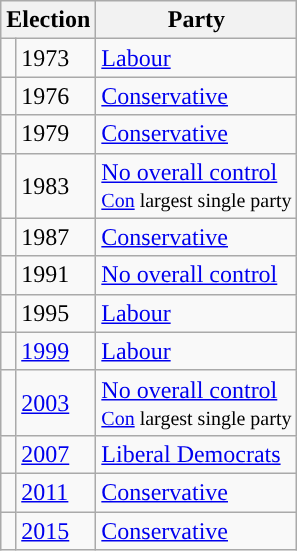<table class="wikitable">
<tr>
<th colspan="2">Election</th>
<th>Party</th>
</tr>
<tr>
<td style="background-color: "></td>
<td>1973</td>
<td><a href='#'>Labour</a></td>
</tr>
<tr>
<td style="background-color: "></td>
<td>1976</td>
<td><a href='#'>Conservative</a></td>
</tr>
<tr>
<td style="background-color: "></td>
<td>1979</td>
<td><a href='#'>Conservative</a></td>
</tr>
<tr>
<td style="background-color: "></td>
<td>1983</td>
<td><a href='#'>No overall control</a><br><small><a href='#'>Con</a> largest single party</small></td>
</tr>
<tr>
<td style="background-color: "></td>
<td>1987</td>
<td><a href='#'>Conservative</a></td>
</tr>
<tr>
<td style="background-color: "></td>
<td>1991</td>
<td><a href='#'>No overall control</a></td>
</tr>
<tr>
<td style="background-color: "></td>
<td>1995</td>
<td><a href='#'>Labour</a></td>
</tr>
<tr>
<td style="background-color: "></td>
<td><a href='#'>1999</a></td>
<td><a href='#'>Labour</a></td>
</tr>
<tr>
<td style="background-color: "></td>
<td><a href='#'>2003</a></td>
<td><a href='#'>No overall control</a><br><small><a href='#'>Con</a> largest single party</small></td>
</tr>
<tr>
<td style="background-color: "></td>
<td><a href='#'>2007</a></td>
<td><a href='#'>Liberal Democrats</a></td>
</tr>
<tr>
<td style="background-color: "></td>
<td><a href='#'>2011</a></td>
<td><a href='#'>Conservative</a></td>
</tr>
<tr>
<td style="background-color: "></td>
<td><a href='#'>2015</a></td>
<td><a href='#'>Conservative</a></td>
</tr>
</table>
